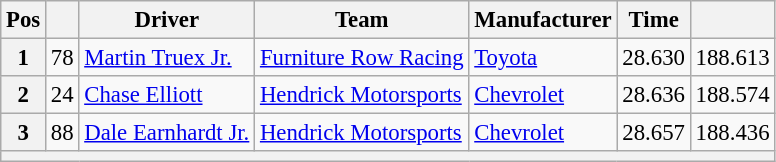<table class="wikitable" style="font-size:95%">
<tr>
<th>Pos</th>
<th></th>
<th>Driver</th>
<th>Team</th>
<th>Manufacturer</th>
<th>Time</th>
<th></th>
</tr>
<tr>
<th>1</th>
<td>78</td>
<td><a href='#'>Martin Truex Jr.</a></td>
<td><a href='#'>Furniture Row Racing</a></td>
<td><a href='#'>Toyota</a></td>
<td>28.630</td>
<td>188.613</td>
</tr>
<tr>
<th>2</th>
<td>24</td>
<td><a href='#'>Chase Elliott</a></td>
<td><a href='#'>Hendrick Motorsports</a></td>
<td><a href='#'>Chevrolet</a></td>
<td>28.636</td>
<td>188.574</td>
</tr>
<tr>
<th>3</th>
<td>88</td>
<td><a href='#'>Dale Earnhardt Jr.</a></td>
<td><a href='#'>Hendrick Motorsports</a></td>
<td><a href='#'>Chevrolet</a></td>
<td>28.657</td>
<td>188.436</td>
</tr>
<tr>
<th colspan="7"></th>
</tr>
</table>
